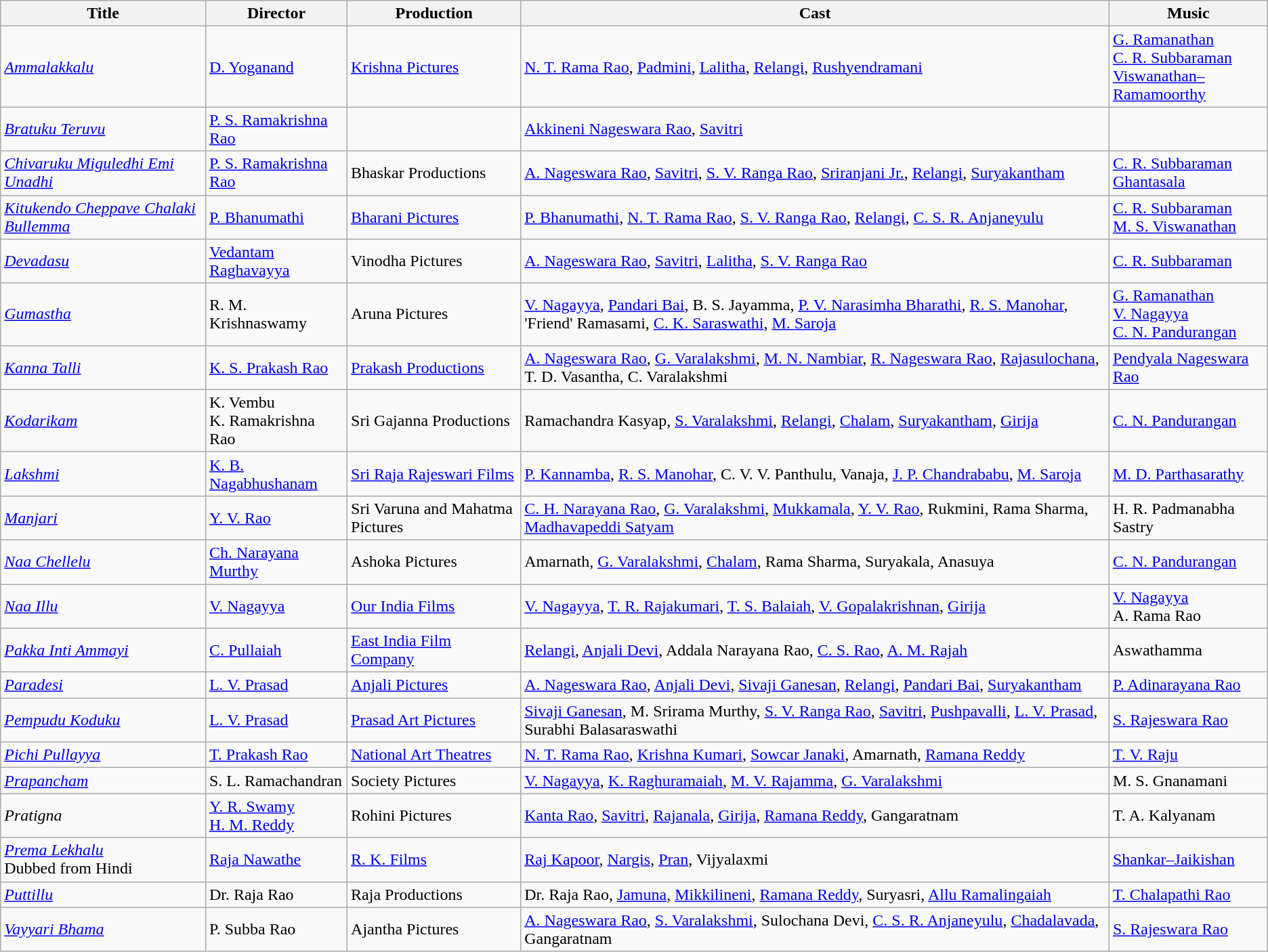<table class="wikitable">
<tr>
<th>Title</th>
<th>Director</th>
<th>Production</th>
<th>Cast</th>
<th>Music</th>
</tr>
<tr>
<td><em><a href='#'>Ammalakkalu</a></em></td>
<td><a href='#'>D. Yoganand</a></td>
<td><a href='#'>Krishna Pictures</a></td>
<td><a href='#'>N. T. Rama Rao</a>, <a href='#'>Padmini</a>, <a href='#'>Lalitha</a>, <a href='#'>Relangi</a>, <a href='#'>Rushyendramani</a></td>
<td><a href='#'>G. Ramanathan</a><br><a href='#'>C. R. Subbaraman</a><br><a href='#'>Viswanathan–Ramamoorthy</a></td>
</tr>
<tr>
<td><em><a href='#'>Bratuku Teruvu</a></em></td>
<td><a href='#'>P. S. Ramakrishna Rao</a></td>
<td></td>
<td><a href='#'>Akkineni Nageswara Rao</a>, <a href='#'>Savitri</a></td>
<td></td>
</tr>
<tr>
<td><em><a href='#'>Chivaruku Miguledhi Emi Unadhi</a></em></td>
<td><a href='#'>P. S. Ramakrishna Rao</a></td>
<td>Bhaskar Productions</td>
<td><a href='#'>A. Nageswara Rao</a>, <a href='#'>Savitri</a>, <a href='#'>S. V. Ranga Rao</a>, <a href='#'>Sriranjani Jr.</a>, <a href='#'>Relangi</a>, <a href='#'>Suryakantham</a></td>
<td><a href='#'>C. R. Subbaraman</a><br><a href='#'>Ghantasala</a></td>
</tr>
<tr>
<td><em><a href='#'>Kitukendo Cheppave Chalaki Bullemma</a></em></td>
<td><a href='#'>P. Bhanumathi</a></td>
<td><a href='#'>Bharani Pictures</a></td>
<td><a href='#'>P. Bhanumathi</a>, <a href='#'>N. T. Rama Rao</a>, <a href='#'>S. V. Ranga Rao</a>, <a href='#'>Relangi</a>, <a href='#'>C. S. R. Anjaneyulu</a></td>
<td><a href='#'>C. R. Subbaraman</a><br><a href='#'>M. S. Viswanathan</a></td>
</tr>
<tr>
<td><em><a href='#'>Devadasu</a></em></td>
<td><a href='#'>Vedantam Raghavayya</a></td>
<td>Vinodha Pictures</td>
<td><a href='#'>A. Nageswara Rao</a>, <a href='#'>Savitri</a>, <a href='#'>Lalitha</a>, <a href='#'>S. V. Ranga Rao</a></td>
<td><a href='#'>C. R. Subbaraman</a></td>
</tr>
<tr>
<td><em><a href='#'>Gumastha</a></em></td>
<td>R. M. Krishnaswamy</td>
<td>Aruna Pictures</td>
<td><a href='#'>V. Nagayya</a>, <a href='#'>Pandari Bai</a>, B. S. Jayamma, <a href='#'>P. V. Narasimha Bharathi</a>, <a href='#'>R. S. Manohar</a>, 'Friend' Ramasami, <a href='#'>C. K. Saraswathi</a>, <a href='#'>M. Saroja</a></td>
<td><a href='#'>G. Ramanathan</a><br><a href='#'>V. Nagayya</a><br><a href='#'>C. N. Pandurangan</a></td>
</tr>
<tr>
<td><em><a href='#'>Kanna Talli</a></em></td>
<td><a href='#'>K. S. Prakash Rao</a></td>
<td><a href='#'>Prakash Productions</a></td>
<td><a href='#'>A. Nageswara Rao</a>, <a href='#'>G. Varalakshmi</a>, <a href='#'>M. N. Nambiar</a>, <a href='#'>R. Nageswara Rao</a>, <a href='#'>Rajasulochana</a>, T. D. Vasantha, C. Varalakshmi</td>
<td><a href='#'>Pendyala Nageswara Rao</a></td>
</tr>
<tr>
<td><em><a href='#'>Kodarikam</a></em></td>
<td>K. Vembu<br>K. Ramakrishna Rao</td>
<td>Sri Gajanna Productions</td>
<td>Ramachandra Kasyap, <a href='#'>S. Varalakshmi</a>, <a href='#'>Relangi</a>, <a href='#'>Chalam</a>, <a href='#'>Suryakantham</a>, <a href='#'>Girija</a></td>
<td><a href='#'>C. N. Pandurangan</a></td>
</tr>
<tr>
<td><em><a href='#'>Lakshmi</a></em></td>
<td><a href='#'>K. B. Nagabhushanam</a></td>
<td><a href='#'>Sri Raja Rajeswari Films</a></td>
<td><a href='#'>P. Kannamba</a>, <a href='#'>R. S. Manohar</a>, C. V. V. Panthulu, Vanaja, <a href='#'>J. P. Chandrababu</a>, <a href='#'>M. Saroja</a></td>
<td><a href='#'>M. D. Parthasarathy</a></td>
</tr>
<tr>
<td><em><a href='#'>Manjari</a></em></td>
<td><a href='#'>Y. V. Rao</a></td>
<td>Sri Varuna and Mahatma Pictures</td>
<td><a href='#'>C. H. Narayana Rao</a>, <a href='#'>G. Varalakshmi</a>, <a href='#'>Mukkamala</a>, <a href='#'>Y. V. Rao</a>, Rukmini, Rama Sharma, <a href='#'>Madhavapeddi Satyam</a></td>
<td>H. R. Padmanabha Sastry</td>
</tr>
<tr>
<td><em><a href='#'>Naa Chellelu</a></em></td>
<td><a href='#'>Ch. Narayana Murthy</a></td>
<td>Ashoka Pictures</td>
<td>Amarnath, <a href='#'>G. Varalakshmi</a>, <a href='#'>Chalam</a>, Rama Sharma, Suryakala, Anasuya</td>
<td><a href='#'>C. N. Pandurangan</a></td>
</tr>
<tr>
<td><em><a href='#'>Naa Illu</a></em></td>
<td><a href='#'>V. Nagayya</a></td>
<td><a href='#'>Our India Films</a></td>
<td><a href='#'>V. Nagayya</a>, <a href='#'>T. R. Rajakumari</a>, <a href='#'>T. S. Balaiah</a>, <a href='#'>V. Gopalakrishnan</a>, <a href='#'>Girija</a></td>
<td><a href='#'>V. Nagayya</a><br>A. Rama Rao</td>
</tr>
<tr>
<td><em><a href='#'>Pakka Inti Ammayi</a></em></td>
<td><a href='#'>C. Pullaiah</a></td>
<td><a href='#'>East India Film Company</a></td>
<td><a href='#'>Relangi</a>, <a href='#'>Anjali Devi</a>, Addala Narayana Rao, <a href='#'>C. S. Rao</a>, <a href='#'>A. M. Rajah</a></td>
<td>Aswathamma</td>
</tr>
<tr>
<td><em><a href='#'>Paradesi</a></em></td>
<td><a href='#'>L. V. Prasad</a></td>
<td><a href='#'>Anjali Pictures</a></td>
<td><a href='#'>A. Nageswara Rao</a>, <a href='#'>Anjali Devi</a>, <a href='#'>Sivaji Ganesan</a>, <a href='#'>Relangi</a>, <a href='#'>Pandari Bai</a>, <a href='#'>Suryakantham</a></td>
<td><a href='#'>P. Adinarayana Rao</a></td>
</tr>
<tr>
<td><em><a href='#'>Pempudu Koduku</a></em></td>
<td><a href='#'>L. V. Prasad</a></td>
<td><a href='#'>Prasad Art Pictures</a></td>
<td><a href='#'>Sivaji Ganesan</a>, M. Srirama Murthy, <a href='#'>S. V. Ranga Rao</a>, <a href='#'>Savitri</a>, <a href='#'>Pushpavalli</a>, <a href='#'>L. V. Prasad</a>, Surabhi Balasaraswathi</td>
<td><a href='#'>S. Rajeswara Rao</a></td>
</tr>
<tr>
<td><em><a href='#'>Pichi Pullayya</a></em></td>
<td><a href='#'>T. Prakash Rao</a></td>
<td><a href='#'>National Art Theatres</a></td>
<td><a href='#'>N. T. Rama Rao</a>, <a href='#'>Krishna Kumari</a>, <a href='#'>Sowcar Janaki</a>, Amarnath, <a href='#'>Ramana Reddy</a></td>
<td><a href='#'>T. V. Raju</a></td>
</tr>
<tr>
<td><em><a href='#'>Prapancham</a></em></td>
<td>S. L. Ramachandran</td>
<td>Society Pictures</td>
<td><a href='#'>V. Nagayya</a>, <a href='#'>K. Raghuramaiah</a>, <a href='#'>M. V. Rajamma</a>, <a href='#'>G. Varalakshmi</a></td>
<td>M. S. Gnanamani</td>
</tr>
<tr>
<td><em>Pratigna</em></td>
<td><a href='#'>Y. R. Swamy</a><br><a href='#'>H. M. Reddy</a></td>
<td>Rohini Pictures</td>
<td><a href='#'>Kanta Rao</a>, <a href='#'>Savitri</a>, <a href='#'>Rajanala</a>, <a href='#'>Girija</a>, <a href='#'>Ramana Reddy</a>, Gangaratnam</td>
<td>T. A. Kalyanam</td>
</tr>
<tr>
<td><em><a href='#'>Prema Lekhalu</a></em><br>Dubbed from Hindi</td>
<td><a href='#'>Raja Nawathe</a></td>
<td><a href='#'>R. K. Films</a></td>
<td><a href='#'>Raj Kapoor</a>, <a href='#'>Nargis</a>, <a href='#'>Pran</a>, Vijyalaxmi</td>
<td><a href='#'>Shankar–Jaikishan</a></td>
</tr>
<tr>
<td><em><a href='#'>Puttillu</a></em></td>
<td>Dr. Raja Rao</td>
<td>Raja Productions</td>
<td>Dr. Raja Rao, <a href='#'>Jamuna</a>, <a href='#'>Mikkilineni</a>, <a href='#'>Ramana Reddy</a>, Suryasri, <a href='#'>Allu Ramalingaiah</a></td>
<td><a href='#'>T. Chalapathi Rao</a></td>
</tr>
<tr>
<td><em><a href='#'>Vayyari Bhama</a></em></td>
<td>P. Subba Rao</td>
<td>Ajantha Pictures</td>
<td><a href='#'>A. Nageswara Rao</a>, <a href='#'>S. Varalakshmi</a>, Sulochana Devi, <a href='#'>C. S. R. Anjaneyulu</a>, <a href='#'>Chadalavada</a>, Gangaratnam</td>
<td><a href='#'>S. Rajeswara Rao</a></td>
</tr>
</table>
